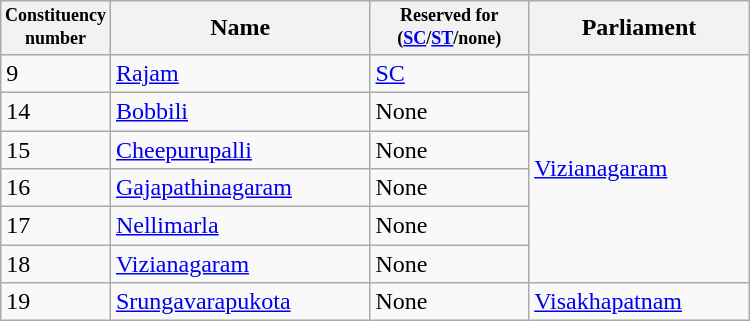<table class="wikitable" width="500px">
<tr>
<th width="50px" style="font-size:75%">Constituency number</th>
<th>Name</th>
<th width="100px" style="font-size:75%">Reserved for (<a href='#'>SC</a>/<a href='#'>ST</a>/none)</th>
<th>Parliament</th>
</tr>
<tr>
<td>9</td>
<td><a href='#'>Rajam</a></td>
<td><a href='#'>SC</a></td>
<td rowspan="6"><a href='#'>Vizianagaram</a></td>
</tr>
<tr>
<td>14</td>
<td><a href='#'>Bobbili</a></td>
<td>None</td>
</tr>
<tr>
<td>15</td>
<td><a href='#'>Cheepurupalli</a></td>
<td>None</td>
</tr>
<tr>
<td>16</td>
<td><a href='#'>Gajapathinagaram</a></td>
<td>None</td>
</tr>
<tr>
<td>17</td>
<td><a href='#'>Nellimarla</a></td>
<td>None</td>
</tr>
<tr>
<td>18</td>
<td><a href='#'>Vizianagaram</a></td>
<td>None</td>
</tr>
<tr>
<td>19</td>
<td><a href='#'>Srungavarapukota</a></td>
<td>None</td>
<td><a href='#'>Visakhapatnam</a></td>
</tr>
</table>
